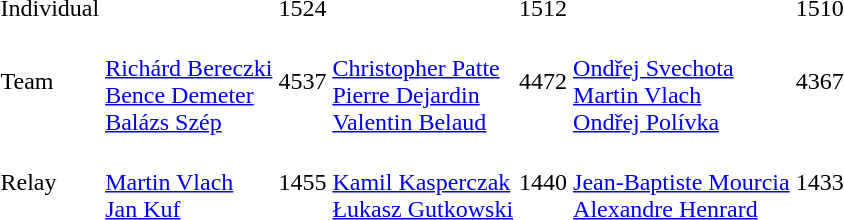<table>
<tr>
<td>Individual</td>
<td></td>
<td>1524</td>
<td></td>
<td>1512</td>
<td></td>
<td>1510</td>
</tr>
<tr>
<td>Team</td>
<td><br><a href='#'>Richárd Bereczki</a><br><a href='#'>Bence Demeter</a><br><a href='#'>Balázs Szép</a></td>
<td>4537</td>
<td><br><a href='#'>Christopher Patte</a><br><a href='#'>Pierre Dejardin</a><br><a href='#'>Valentin Belaud</a></td>
<td>4472</td>
<td><br><a href='#'>Ondřej Svechota</a><br><a href='#'>Martin Vlach</a><br><a href='#'>Ondřej Polívka</a></td>
<td>4367</td>
</tr>
<tr>
<td>Relay</td>
<td><br><a href='#'>Martin Vlach</a><br><a href='#'>Jan Kuf</a></td>
<td>1455</td>
<td><br><a href='#'>Kamil Kasperczak</a><br><a href='#'>Łukasz Gutkowski</a></td>
<td>1440</td>
<td><br><a href='#'>Jean-Baptiste Mourcia</a><br><a href='#'>Alexandre Henrard</a></td>
<td>1433</td>
</tr>
</table>
